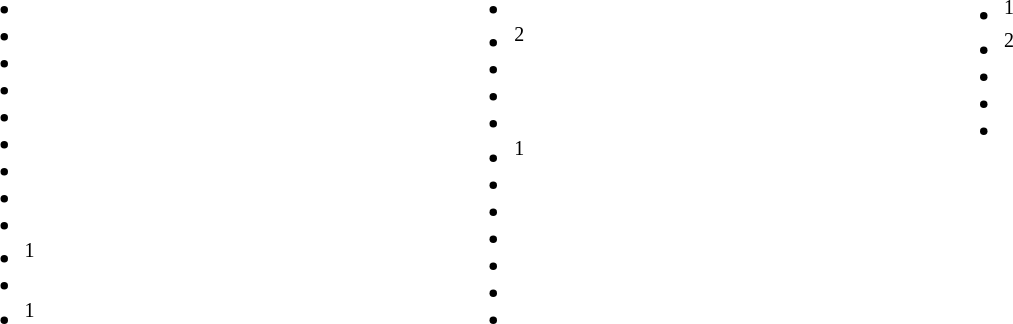<table>
<tr>
<td valign="top" width=5%><br><ul><li></li><li></li><li></li><li></li><li></li><li></li><li></li><li></li><li></li><li><sup> 1</sup></li><li></li><li><sup> 1</sup></li></ul></td>
<td valign="top" width=5%><br><ul><li></li><li><sup>2</sup></li><li></li><li></li><li></li><li><sup> 1</sup></li><li></li><li></li><li></li><li></li><li></li><li></li></ul></td>
<td valign="top" width=5%><br><ul><li><sup> 1</sup></li><li><sup>2</sup></li><li></li><li></li><li></li></ul></td>
</tr>
</table>
